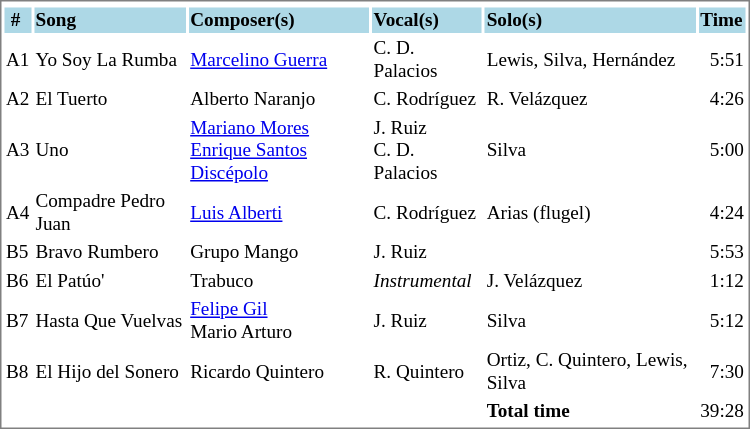<table cellpadding="1" width="500px" style="font-size: 80%; border: 1px solid gray;">
<tr align="center" style="font-size: larger;">
</tr>
<tr style="background:lightblue;">
<td> <strong>#</strong></td>
<td><strong>Song</strong></td>
<td><strong>Composer(s)</strong></td>
<td><strong>Vocal(s)</strong></td>
<td><strong>Solo(s)</strong></td>
<td><strong>Time</strong></td>
</tr>
<tr>
<td>A1</td>
<td>Yo Soy La Rumba</td>
<td><a href='#'>Marcelino Guerra</a></td>
<td>C. D. Palacios</td>
<td>Lewis, Silva, Hernández</td>
<td>  5:51</td>
</tr>
<tr>
<td>A2</td>
<td>El Tuerto</td>
<td>Alberto Naranjo</td>
<td>C. Rodríguez</td>
<td>R. Velázquez</td>
<td>  4:26</td>
</tr>
<tr>
<td>A3</td>
<td>Uno</td>
<td><a href='#'>Mariano Mores</a><br><a href='#'>Enrique Santos Discépolo</a></td>
<td>J. Ruiz<br>C. D. Palacios</td>
<td>Silva</td>
<td>  5:00</td>
</tr>
<tr>
<td>A4</td>
<td>Compadre Pedro Juan</td>
<td><a href='#'>Luis Alberti</a></td>
<td>C. Rodríguez</td>
<td>Arias (flugel)</td>
<td>  4:24</td>
</tr>
<tr>
<td>B5</td>
<td>Bravo Rumbero</td>
<td>Grupo Mango</td>
<td>J. Ruiz</td>
<td></td>
<td>  5:53</td>
</tr>
<tr>
<td>B6</td>
<td>El Patúo'</td>
<td>Trabuco</td>
<td><em>Instrumental</em></td>
<td>J. Velázquez</td>
<td>  1:12</td>
</tr>
<tr>
<td>B7</td>
<td>Hasta Que Vuelvas</td>
<td><a href='#'>Felipe Gil</a><br>Mario Arturo</td>
<td>J. Ruiz</td>
<td>Silva</td>
<td>  5:12</td>
</tr>
<tr>
<td>B8</td>
<td>El Hijo del Sonero</td>
<td>Ricardo Quintero</td>
<td>R. Quintero</td>
<td>Ortiz, C. Quintero, Lewis, Silva</td>
<td>  7:30</td>
</tr>
<tr>
<td></td>
<td></td>
<td></td>
<td></td>
<td><strong>Total time</strong></td>
<td>39:28</td>
</tr>
</table>
